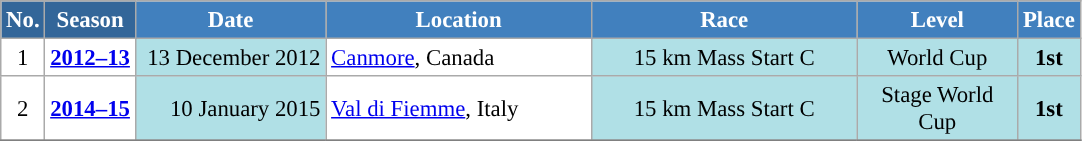<table class="wikitable sortable" style="font-size:95%; text-align:center; border:grey solid 1px; border-collapse:collapse; background:#ffffff;">
<tr style="background:#efefef;">
<th style="background-color:#369; color:white;">No.</th>
<th style="background-color:#369; color:white;">Season</th>
<th style="background-color:#4180be; color:white; width:120px;">Date</th>
<th style="background-color:#4180be; color:white; width:170px;">Location</th>
<th style="background-color:#4180be; color:white; width:170px;">Race</th>
<th style="background-color:#4180be; color:white; width:100px;">Level</th>
<th style="background-color:#4180be; color:white;">Place</th>
</tr>
<tr>
<td align=center>1</td>
<td rowspan=1 align=center><strong><a href='#'>2012–13</a></strong></td>
<td bgcolor="#BOEOE6" align=right>13 December 2012</td>
<td align=left> <a href='#'>Canmore</a>, Canada</td>
<td bgcolor="#BOEOE6">15 km Mass Start C</td>
<td bgcolor="#BOEOE6">World Cup</td>
<td bgcolor="#BOEOE6"><strong>1st</strong></td>
</tr>
<tr>
<td align=center>2</td>
<td rowspan=1 align=center><strong><a href='#'>2014–15</a></strong></td>
<td bgcolor="#BOEOE6" align=right>10 January 2015</td>
<td align=left> <a href='#'>Val di Fiemme</a>, Italy</td>
<td bgcolor="#BOEOE6">15 km Mass Start C</td>
<td bgcolor="#BOEOE6">Stage World Cup</td>
<td bgcolor="#BOEOE6"><strong>1st</strong></td>
</tr>
<tr>
</tr>
</table>
